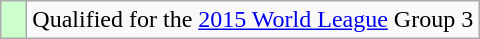<table class="wikitable" style="text-align: left;">
<tr>
<td width=10px bgcolor=#ccffcc></td>
<td>Qualified for the <a href='#'>2015 World League</a> Group 3</td>
</tr>
</table>
